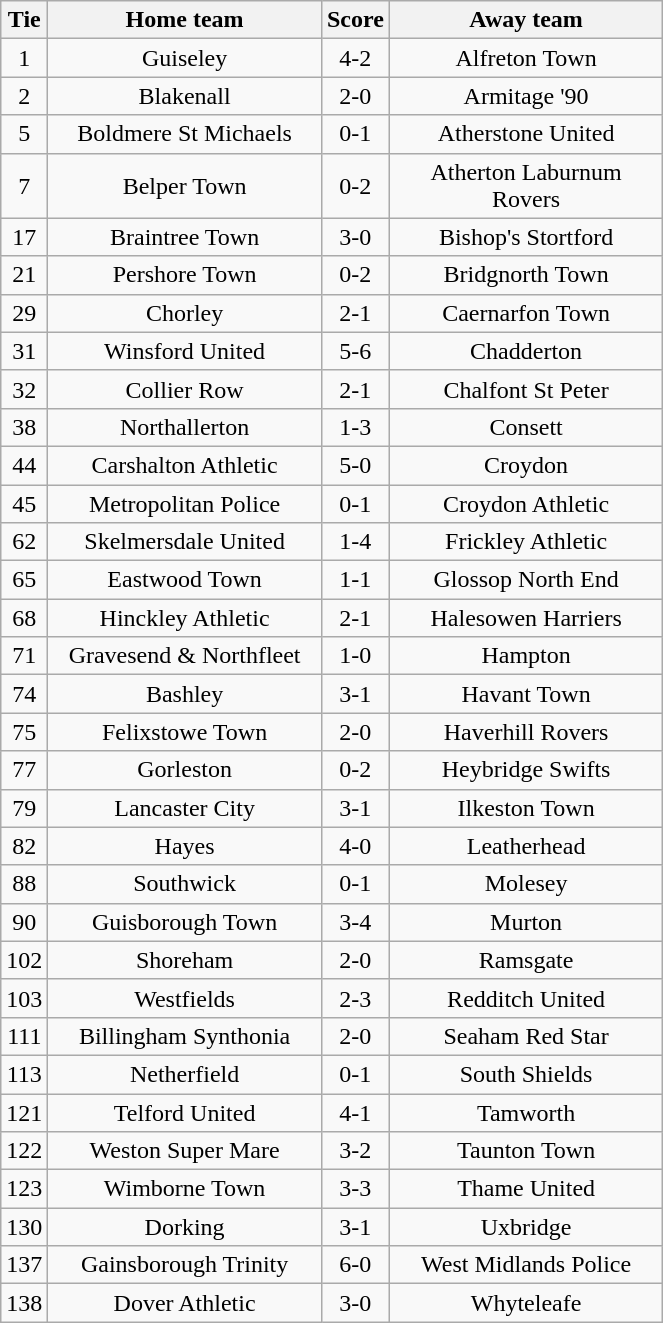<table class="wikitable" style="text-align:center;">
<tr>
<th width=20>Tie</th>
<th width=175>Home team</th>
<th width=20>Score</th>
<th width=175>Away team</th>
</tr>
<tr>
<td>1</td>
<td>Guiseley</td>
<td>4-2</td>
<td>Alfreton Town</td>
</tr>
<tr>
<td>2</td>
<td>Blakenall</td>
<td>2-0</td>
<td>Armitage '90</td>
</tr>
<tr>
<td>5</td>
<td>Boldmere St Michaels</td>
<td>0-1</td>
<td>Atherstone United</td>
</tr>
<tr>
<td>7</td>
<td>Belper Town</td>
<td>0-2</td>
<td>Atherton Laburnum Rovers</td>
</tr>
<tr>
<td>17</td>
<td>Braintree Town</td>
<td>3-0</td>
<td>Bishop's Stortford</td>
</tr>
<tr>
<td>21</td>
<td>Pershore Town</td>
<td>0-2</td>
<td>Bridgnorth Town</td>
</tr>
<tr>
<td>29</td>
<td>Chorley</td>
<td>2-1</td>
<td>Caernarfon Town</td>
</tr>
<tr>
<td>31</td>
<td>Winsford United</td>
<td>5-6</td>
<td>Chadderton</td>
</tr>
<tr>
<td>32</td>
<td>Collier Row</td>
<td>2-1</td>
<td>Chalfont St Peter</td>
</tr>
<tr>
<td>38</td>
<td>Northallerton</td>
<td>1-3</td>
<td>Consett</td>
</tr>
<tr>
<td>44</td>
<td>Carshalton Athletic</td>
<td>5-0</td>
<td>Croydon</td>
</tr>
<tr>
<td>45</td>
<td>Metropolitan Police</td>
<td>0-1</td>
<td>Croydon Athletic</td>
</tr>
<tr>
<td>62</td>
<td>Skelmersdale United</td>
<td>1-4</td>
<td>Frickley Athletic</td>
</tr>
<tr>
<td>65</td>
<td>Eastwood Town</td>
<td>1-1</td>
<td>Glossop North End</td>
</tr>
<tr>
<td>68</td>
<td>Hinckley Athletic</td>
<td>2-1</td>
<td>Halesowen Harriers</td>
</tr>
<tr>
<td>71</td>
<td>Gravesend & Northfleet</td>
<td>1-0</td>
<td>Hampton</td>
</tr>
<tr>
<td>74</td>
<td>Bashley</td>
<td>3-1</td>
<td>Havant Town</td>
</tr>
<tr>
<td>75</td>
<td>Felixstowe Town</td>
<td>2-0</td>
<td>Haverhill Rovers</td>
</tr>
<tr>
<td>77</td>
<td>Gorleston</td>
<td>0-2</td>
<td>Heybridge Swifts</td>
</tr>
<tr>
<td>79</td>
<td>Lancaster City</td>
<td>3-1</td>
<td>Ilkeston Town</td>
</tr>
<tr>
<td>82</td>
<td>Hayes</td>
<td>4-0</td>
<td>Leatherhead</td>
</tr>
<tr>
<td>88</td>
<td>Southwick</td>
<td>0-1</td>
<td>Molesey</td>
</tr>
<tr>
<td>90</td>
<td>Guisborough Town</td>
<td>3-4</td>
<td>Murton</td>
</tr>
<tr>
<td>102</td>
<td>Shoreham</td>
<td>2-0</td>
<td>Ramsgate</td>
</tr>
<tr>
<td>103</td>
<td>Westfields</td>
<td>2-3</td>
<td>Redditch United</td>
</tr>
<tr>
<td>111</td>
<td>Billingham Synthonia</td>
<td>2-0</td>
<td>Seaham Red Star</td>
</tr>
<tr>
<td>113</td>
<td>Netherfield</td>
<td>0-1</td>
<td>South Shields</td>
</tr>
<tr>
<td>121</td>
<td>Telford United</td>
<td>4-1</td>
<td>Tamworth</td>
</tr>
<tr>
<td>122</td>
<td>Weston Super Mare</td>
<td>3-2</td>
<td>Taunton Town</td>
</tr>
<tr>
<td>123</td>
<td>Wimborne Town</td>
<td>3-3</td>
<td>Thame United</td>
</tr>
<tr>
<td>130</td>
<td>Dorking</td>
<td>3-1</td>
<td>Uxbridge</td>
</tr>
<tr>
<td>137</td>
<td>Gainsborough Trinity</td>
<td>6-0</td>
<td>West Midlands Police</td>
</tr>
<tr>
<td>138</td>
<td>Dover Athletic</td>
<td>3-0</td>
<td>Whyteleafe</td>
</tr>
</table>
